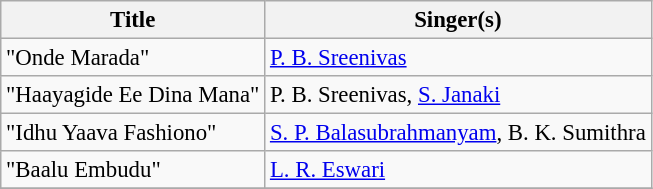<table class="wikitable" style="font-size:95%;">
<tr>
<th>Title</th>
<th>Singer(s)</th>
</tr>
<tr>
<td>"Onde Marada"</td>
<td><a href='#'>P. B. Sreenivas</a></td>
</tr>
<tr>
<td>"Haayagide Ee Dina Mana"</td>
<td>P. B. Sreenivas, <a href='#'>S. Janaki</a></td>
</tr>
<tr>
<td>"Idhu Yaava Fashiono"</td>
<td><a href='#'>S. P. Balasubrahmanyam</a>, B. K. Sumithra</td>
</tr>
<tr>
<td>"Baalu Embudu"</td>
<td><a href='#'>L. R. Eswari</a></td>
</tr>
<tr>
</tr>
</table>
